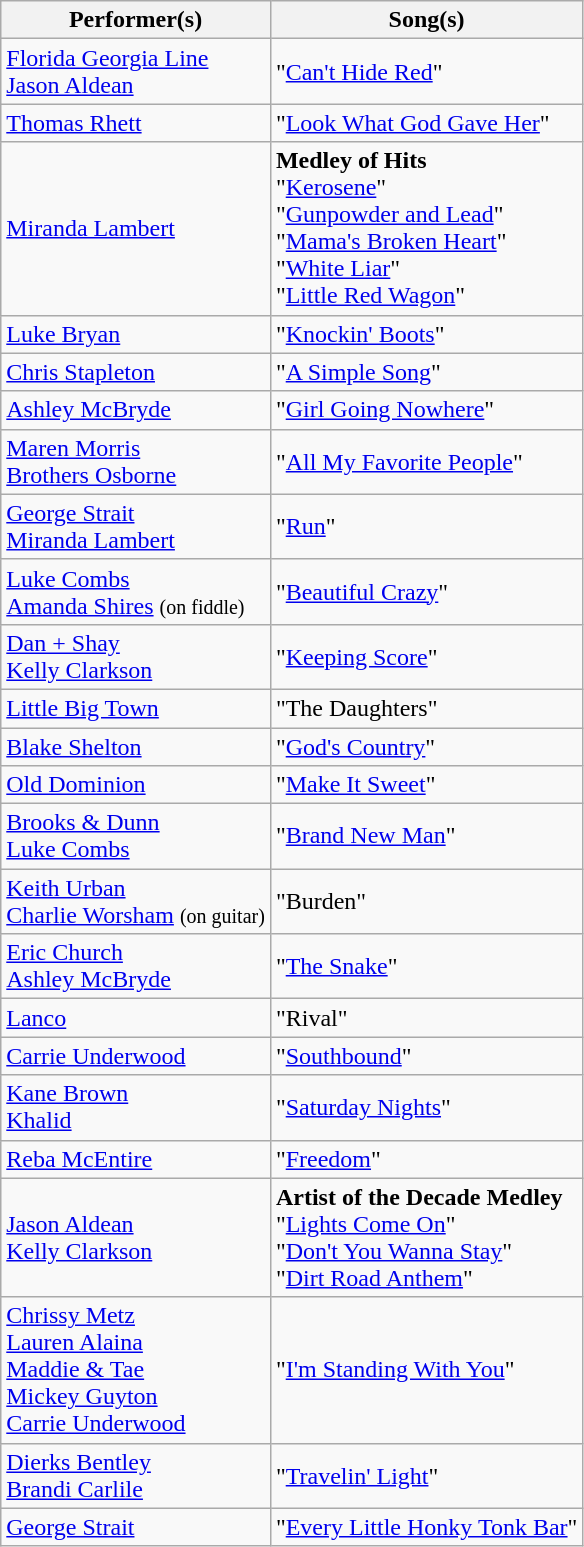<table class="wikitable">
<tr>
<th>Performer(s)</th>
<th>Song(s)</th>
</tr>
<tr>
<td><a href='#'>Florida Georgia Line</a><br><a href='#'>Jason Aldean</a></td>
<td>"<a href='#'>Can't Hide Red</a>"</td>
</tr>
<tr>
<td><a href='#'>Thomas Rhett</a></td>
<td>"<a href='#'>Look What God Gave Her</a>"</td>
</tr>
<tr>
<td><a href='#'>Miranda Lambert</a></td>
<td><strong>Medley of Hits</strong><br>"<a href='#'>Kerosene</a>"<br>"<a href='#'>Gunpowder and Lead</a>"<br>"<a href='#'>Mama's Broken Heart</a>" <br>"<a href='#'>White Liar</a>" <br>"<a href='#'>Little Red Wagon</a>"</td>
</tr>
<tr>
<td><a href='#'>Luke Bryan</a></td>
<td>"<a href='#'>Knockin' Boots</a>"</td>
</tr>
<tr>
<td><a href='#'>Chris Stapleton</a></td>
<td>"<a href='#'>A Simple Song</a>"</td>
</tr>
<tr>
<td><a href='#'>Ashley McBryde</a></td>
<td>"<a href='#'>Girl Going Nowhere</a>"</td>
</tr>
<tr>
<td><a href='#'>Maren Morris</a><br><a href='#'>Brothers Osborne</a></td>
<td>"<a href='#'>All My Favorite People</a>"</td>
</tr>
<tr>
<td><a href='#'>George Strait</a> <br><a href='#'>Miranda Lambert</a></td>
<td>"<a href='#'>Run</a>"</td>
</tr>
<tr>
<td><a href='#'>Luke Combs</a> <br><a href='#'>Amanda Shires</a> <small>(on fiddle)</small></td>
<td>"<a href='#'>Beautiful Crazy</a>"</td>
</tr>
<tr>
<td><a href='#'>Dan + Shay</a> <br><a href='#'>Kelly Clarkson</a></td>
<td>"<a href='#'>Keeping Score</a>"</td>
</tr>
<tr>
<td><a href='#'>Little Big Town</a></td>
<td>"The Daughters"</td>
</tr>
<tr>
<td><a href='#'>Blake Shelton</a></td>
<td>"<a href='#'>God's Country</a>"</td>
</tr>
<tr>
<td><a href='#'>Old Dominion</a></td>
<td>"<a href='#'>Make It Sweet</a>"</td>
</tr>
<tr>
<td><a href='#'>Brooks & Dunn</a><br><a href='#'>Luke Combs</a></td>
<td>"<a href='#'>Brand New Man</a>"</td>
</tr>
<tr>
<td><a href='#'>Keith Urban</a> <br><a href='#'>Charlie Worsham</a> <small>(on guitar)</small></td>
<td>"Burden"</td>
</tr>
<tr>
<td><a href='#'>Eric Church</a><br><a href='#'>Ashley McBryde</a></td>
<td>"<a href='#'>The Snake</a>"</td>
</tr>
<tr>
<td><a href='#'>Lanco</a></td>
<td>"Rival"</td>
</tr>
<tr>
<td><a href='#'>Carrie Underwood</a></td>
<td>"<a href='#'>Southbound</a>"</td>
</tr>
<tr>
<td><a href='#'>Kane Brown</a><br><a href='#'>Khalid</a></td>
<td>"<a href='#'>Saturday Nights</a>"</td>
</tr>
<tr>
<td><a href='#'>Reba McEntire</a></td>
<td>"<a href='#'>Freedom</a>"</td>
</tr>
<tr>
<td><a href='#'>Jason Aldean</a><br><a href='#'>Kelly Clarkson</a></td>
<td><strong>Artist of the Decade Medley</strong><br>"<a href='#'>Lights Come On</a>" <br>"<a href='#'>Don't You Wanna Stay</a>"<br>"<a href='#'>Dirt Road Anthem</a>"</td>
</tr>
<tr>
<td><a href='#'>Chrissy Metz</a><br><a href='#'>Lauren Alaina</a><br><a href='#'>Maddie & Tae</a><br><a href='#'>Mickey Guyton</a><br><a href='#'>Carrie Underwood</a></td>
<td>"<a href='#'>I'm Standing With You</a>"</td>
</tr>
<tr>
<td><a href='#'>Dierks Bentley</a> <br> <a href='#'>Brandi Carlile</a></td>
<td>"<a href='#'>Travelin' Light</a>"</td>
</tr>
<tr>
<td><a href='#'>George Strait</a></td>
<td>"<a href='#'>Every Little Honky Tonk Bar</a>"</td>
</tr>
</table>
